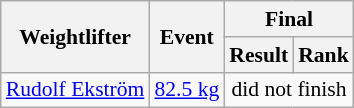<table class=wikitable style="font-size:90%">
<tr>
<th rowspan=2>Weightlifter</th>
<th rowspan=2>Event</th>
<th colspan=2>Final</th>
</tr>
<tr>
<th>Result</th>
<th>Rank</th>
</tr>
<tr>
<td><a href='#'>Rudolf Ekström</a></td>
<td><a href='#'>82.5 kg</a></td>
<td align=center colspan=2>did not finish</td>
</tr>
</table>
